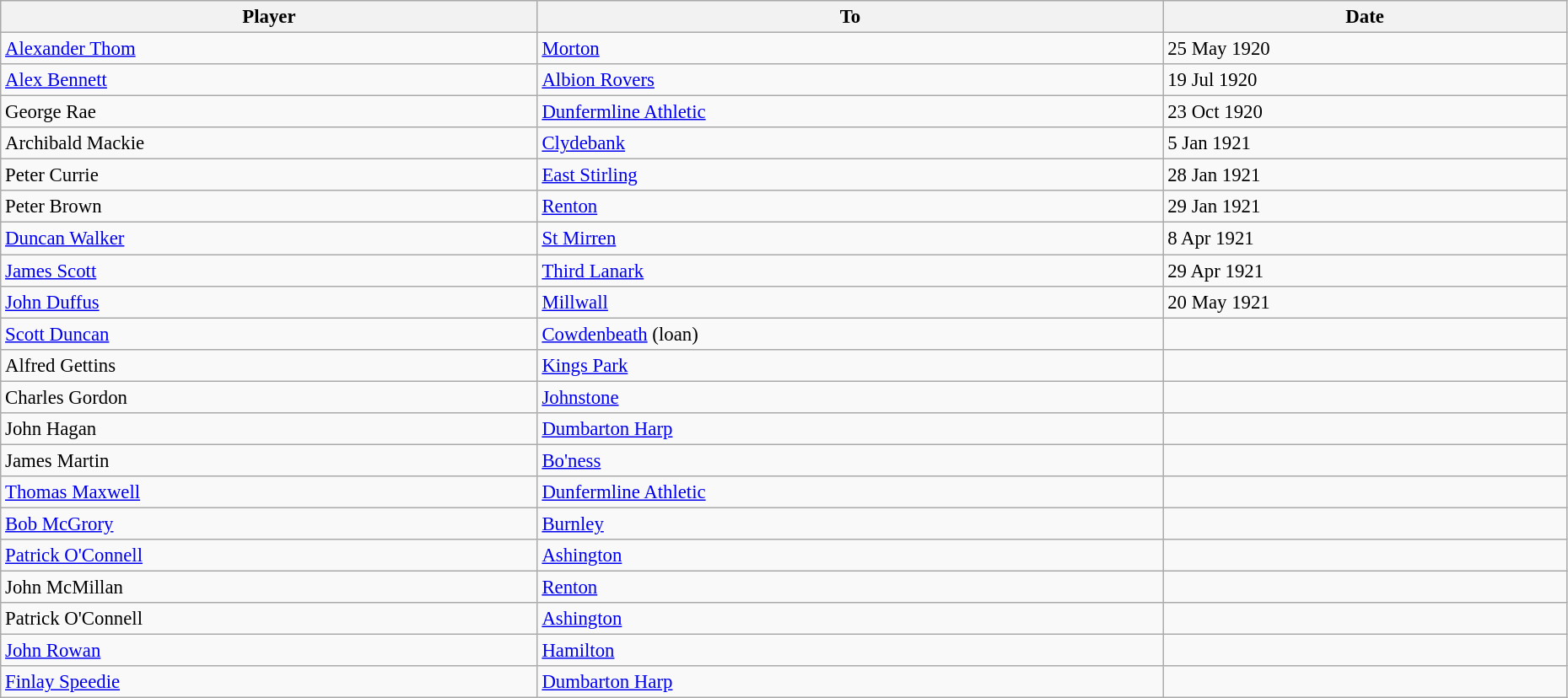<table class="wikitable" style="text-align:center; font-size:95%;width:98%; text-align:left">
<tr>
<th>Player</th>
<th>To</th>
<th>Date</th>
</tr>
<tr>
<td> <a href='#'>Alexander Thom</a></td>
<td> <a href='#'>Morton</a></td>
<td>25 May 1920</td>
</tr>
<tr>
<td> <a href='#'>Alex Bennett</a></td>
<td> <a href='#'>Albion Rovers</a></td>
<td>19 Jul 1920</td>
</tr>
<tr>
<td> George Rae</td>
<td> <a href='#'>Dunfermline Athletic</a></td>
<td>23 Oct 1920</td>
</tr>
<tr>
<td> Archibald Mackie</td>
<td> <a href='#'>Clydebank</a></td>
<td>5 Jan 1921</td>
</tr>
<tr>
<td> Peter Currie</td>
<td> <a href='#'>East Stirling</a></td>
<td>28 Jan 1921</td>
</tr>
<tr>
<td> Peter Brown</td>
<td> <a href='#'>Renton</a></td>
<td>29 Jan 1921</td>
</tr>
<tr>
<td> <a href='#'>Duncan Walker</a></td>
<td> <a href='#'>St Mirren</a></td>
<td>8 Apr 1921</td>
</tr>
<tr>
<td> <a href='#'>James Scott</a></td>
<td> <a href='#'>Third Lanark</a></td>
<td>29 Apr 1921</td>
</tr>
<tr>
<td> <a href='#'>John Duffus</a></td>
<td> <a href='#'>Millwall</a></td>
<td>20 May 1921</td>
</tr>
<tr>
<td> <a href='#'>Scott Duncan</a></td>
<td> <a href='#'>Cowdenbeath</a> (loan)</td>
<td></td>
</tr>
<tr>
<td> Alfred Gettins</td>
<td> <a href='#'>Kings Park</a></td>
<td></td>
</tr>
<tr>
<td> Charles Gordon</td>
<td> <a href='#'>Johnstone</a></td>
<td></td>
</tr>
<tr>
<td> John Hagan</td>
<td> <a href='#'>Dumbarton Harp</a></td>
<td></td>
</tr>
<tr>
<td> James Martin</td>
<td> <a href='#'>Bo'ness</a></td>
<td></td>
</tr>
<tr>
<td> <a href='#'>Thomas Maxwell</a></td>
<td> <a href='#'>Dunfermline Athletic</a></td>
<td></td>
</tr>
<tr>
<td> <a href='#'>Bob McGrory</a></td>
<td> <a href='#'>Burnley</a></td>
<td></td>
</tr>
<tr>
<td> <a href='#'>Patrick O'Connell</a></td>
<td> <a href='#'>Ashington</a></td>
<td></td>
</tr>
<tr>
<td> John McMillan</td>
<td> <a href='#'>Renton</a></td>
<td></td>
</tr>
<tr>
<td> Patrick O'Connell</td>
<td> <a href='#'>Ashington</a></td>
<td></td>
</tr>
<tr>
<td> <a href='#'>John Rowan</a></td>
<td> <a href='#'>Hamilton</a></td>
<td></td>
</tr>
<tr>
<td> <a href='#'>Finlay Speedie</a></td>
<td> <a href='#'>Dumbarton Harp</a></td>
<td></td>
</tr>
</table>
